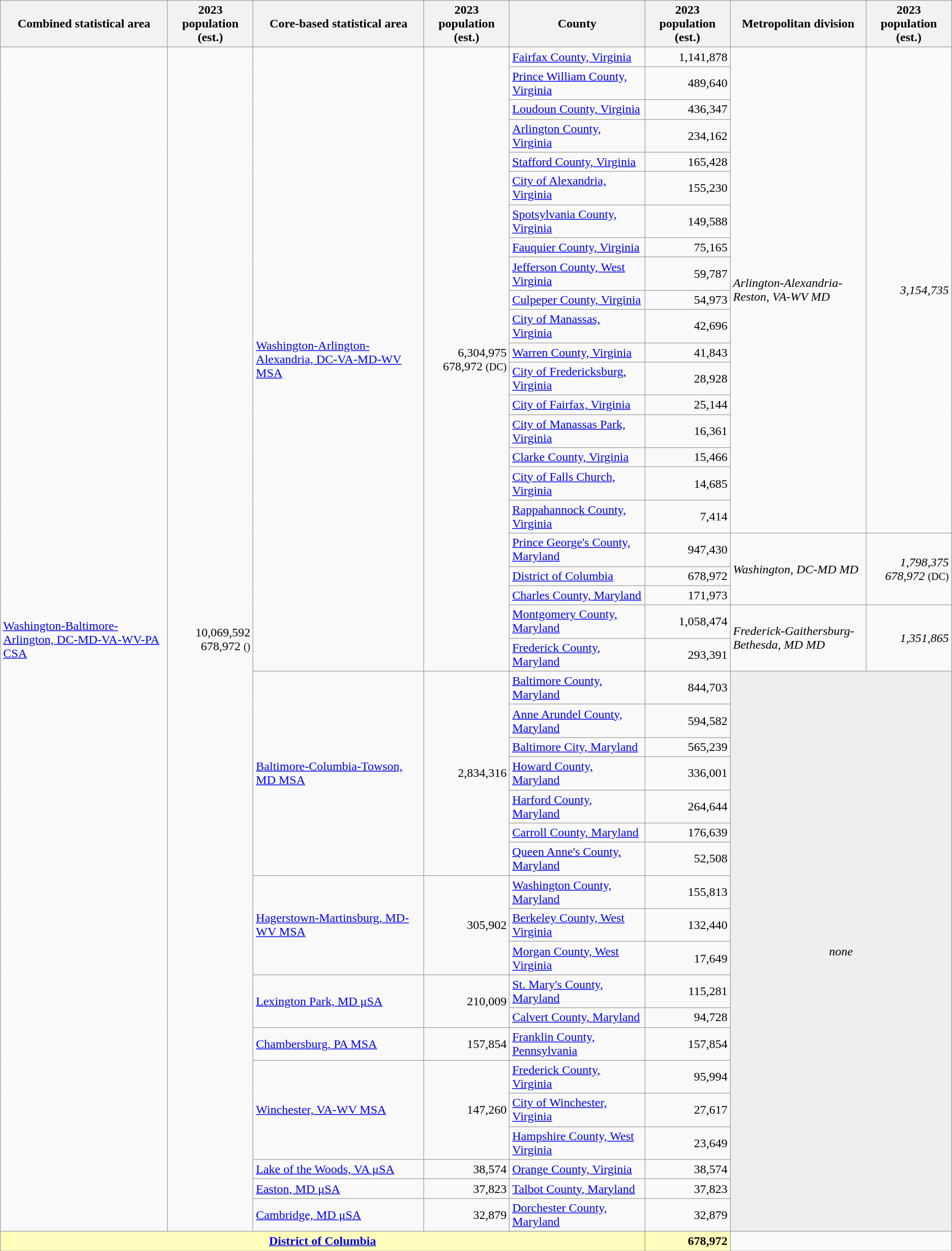<table class=wikitable>
<tr>
<th>Combined statistical area</th>
<th>2023 population (est.)</th>
<th>Core-based statistical area</th>
<th>2023 population (est.)</th>
<th>County</th>
<th>2023 population (est.)</th>
<th>Metropolitan division</th>
<th>2023 population (est.)</th>
</tr>
<tr>
<td rowspan="42"><a href='#'><span>Washington-Baltimore-Arlington, DC-MD-VA-WV-PA CSA</span></a></td>
<td rowspan="42" align="right"><span>10,069,592</span><br>678,972 <small>()</small></td>
<td rowspan="23"><a href='#'><span>Washington-Arlington-Alexandria, DC-VA-MD-WV MSA</span></a></td>
<td rowspan="23" align="right"><span>6,304,975</span><br>678,972 <small>(DC)</small></td>
<td><a href='#'><span>Fairfax County, Virginia</span></a></td>
<td align=right><span>1,141,878</span></td>
<td rowspan="18"><span><em>Arlington-Alexandria-Reston, VA-WV MD</em></span></td>
<td rowspan="18" align=right><span><em>3,154,735</em></span></td>
</tr>
<tr>
<td><a href='#'><span>Prince William County, Virginia</span></a></td>
<td align=right><span>489,640</span></td>
</tr>
<tr>
<td><a href='#'><span>Loudoun County, Virginia</span></a></td>
<td align=right><span>436,347</span></td>
</tr>
<tr>
<td><a href='#'><span>Arlington County, Virginia</span></a></td>
<td align=right><span>234,162</span></td>
</tr>
<tr>
<td><a href='#'><span>Stafford County, Virginia</span></a></td>
<td align=right><span>165,428</span></td>
</tr>
<tr>
<td><a href='#'><span>City of Alexandria, Virginia</span></a></td>
<td align=right><span>155,230</span></td>
</tr>
<tr>
<td><a href='#'><span>Spotsylvania County, Virginia</span></a></td>
<td align=right><span>149,588</span></td>
</tr>
<tr>
<td><a href='#'><span>Fauquier County, Virginia</span></a></td>
<td align=right><span>75,165</span></td>
</tr>
<tr>
<td><a href='#'><span>Jefferson County, West Virginia</span></a></td>
<td align=right><span>59,787</span></td>
</tr>
<tr>
<td><a href='#'><span>Culpeper County, Virginia</span></a></td>
<td align=right><span>54,973</span></td>
</tr>
<tr>
<td><a href='#'><span>City of Manassas, Virginia</span></a></td>
<td align=right><span>42,696</span></td>
</tr>
<tr>
<td><a href='#'><span>Warren County, Virginia</span></a></td>
<td align=right><span>41,843</span></td>
</tr>
<tr>
<td><a href='#'><span>City of Fredericksburg, Virginia</span></a></td>
<td align=right><span>28,928</span></td>
</tr>
<tr>
<td><a href='#'><span>City of Fairfax, Virginia</span></a></td>
<td align=right><span>25,144</span></td>
</tr>
<tr>
<td><a href='#'><span>City of Manassas Park, Virginia</span></a></td>
<td align=right><span>16,361</span></td>
</tr>
<tr>
<td><a href='#'><span>Clarke County, Virginia</span></a></td>
<td align=right><span>15,466</span></td>
</tr>
<tr>
<td><a href='#'><span>City of Falls Church, Virginia</span></a></td>
<td align=right><span>14,685</span></td>
</tr>
<tr>
<td><a href='#'><span>Rappahannock County, Virginia</span></a></td>
<td align=right><span>7,414</span></td>
</tr>
<tr>
<td><a href='#'><span>Prince George's County, Maryland</span></a></td>
<td align=right><span>947,430</span></td>
<td rowspan="3"><span><em>Washington, DC-MD MD</em></span></td>
<td rowspan="3" align=right><span><em>1,798,375</em></span><br><em>678,972</em> <small>(DC)</small></td>
</tr>
<tr>
<td><a href='#'>District&nbsp;of&nbsp;Columbia</a></td>
<td align=right>678,972</td>
</tr>
<tr>
<td><a href='#'><span>Charles County, Maryland</span></a></td>
<td align=right><span>171,973</span></td>
</tr>
<tr>
<td><a href='#'><span>Montgomery County, Maryland</span></a></td>
<td align=right><span>1,058,474</span></td>
<td rowspan=2><span><em>Frederick-Gaithersburg-Bethesda, MD MD</em></span></td>
<td rowspan=2 align=right><span><em>1,351,865</em></span></td>
</tr>
<tr>
<td><a href='#'><span>Frederick County, Maryland</span></a></td>
<td align=right><span>293,391</span></td>
</tr>
<tr>
<td rowspan=7><a href='#'><span>Baltimore-Columbia-Towson, MD MSA</span></a></td>
<td rowspan=7 align=right><span>2,834,316</span></td>
<td><a href='#'><span>Baltimore County, Maryland</span></a></td>
<td align=right><span>844,703</span></td>
<td rowspan=19 colspan=2 align=center bgcolor=#EEEEEE><em>none</em></td>
</tr>
<tr>
<td><a href='#'><span>Anne Arundel County, Maryland</span></a></td>
<td align=right><span>594,582</span></td>
</tr>
<tr>
<td><a href='#'><span>Baltimore City, Maryland</span></a></td>
<td align=right><span>565,239</span></td>
</tr>
<tr>
<td><a href='#'><span>Howard County, Maryland</span></a></td>
<td align=right><span>336,001</span></td>
</tr>
<tr>
<td><a href='#'><span>Harford County, Maryland</span></a></td>
<td align=right><span>264,644</span></td>
</tr>
<tr>
<td><a href='#'><span>Carroll County, Maryland</span></a></td>
<td align=right><span>176,639</span></td>
</tr>
<tr>
<td><a href='#'><span>Queen Anne's County, Maryland</span></a></td>
<td align=right><span>52,508</span></td>
</tr>
<tr>
<td rowspan=3><a href='#'><span>Hagerstown-Martinsburg, MD-WV MSA</span></a></td>
<td rowspan=3 align=right><span>305,902</span></td>
<td><a href='#'><span>Washington County, Maryland</span></a></td>
<td align=right><span>155,813</span></td>
</tr>
<tr>
<td><a href='#'><span>Berkeley County, West Virginia</span></a></td>
<td align=right><span>132,440</span></td>
</tr>
<tr>
<td><a href='#'><span>Morgan County, West Virginia</span></a></td>
<td align=right><span>17,649</span></td>
</tr>
<tr>
<td rowspan=2><a href='#'><span>Lexington Park, MD μSA</span></a></td>
<td rowspan=2 align=right><span>210,009</span></td>
<td><a href='#'><span>St. Mary's County, Maryland</span></a></td>
<td align=right><span>115,281</span></td>
</tr>
<tr>
<td><a href='#'><span>Calvert County, Maryland</span></a></td>
<td align=right><span>94,728</span></td>
</tr>
<tr>
<td><a href='#'><span>Chambersburg, PA MSA</span></a></td>
<td align=right><span>157,854</span></td>
<td><a href='#'><span>Franklin County, Pennsylvania</span></a></td>
<td align=right><span>157,854</span></td>
</tr>
<tr>
<td rowspan=3><a href='#'><span>Winchester, VA-WV MSA</span></a></td>
<td rowspan=3 align=right><span>147,260</span></td>
<td><a href='#'><span>Frederick County, Virginia</span></a></td>
<td align=right><span>95,994</span></td>
</tr>
<tr>
<td><a href='#'><span>City of Winchester, Virginia</span></a></td>
<td align=right><span>27,617</span></td>
</tr>
<tr>
<td><a href='#'><span>Hampshire County, West Virginia</span></a></td>
<td align=right><span>23,649</span></td>
</tr>
<tr>
<td rowspan=1><a href='#'><span>Lake of the Woods, VA μSA</span></a></td>
<td rowspan=1 align=right><span>38,574</span></td>
<td><a href='#'><span>Orange County, Virginia</span></a></td>
<td align=right><span>38,574</span></td>
</tr>
<tr>
<td rowspan=1><a href='#'><span>Easton, MD μSA</span></a></td>
<td rowspan=1 align=right><span>37,823</span></td>
<td><a href='#'><span>Talbot County, Maryland</span></a></td>
<td align=right><span>37,823</span></td>
</tr>
<tr>
<td rowspan=1><a href='#'><span>Cambridge, MD μSA</span></a></td>
<td rowspan=1 align=right><span>32,879</span></td>
<td><a href='#'><span>Dorchester County, Maryland</span></a></td>
<td align=right><span>32,879</span></td>
</tr>
<tr style="font-weight:bold;" bgcolor=#FFFFBB>
<td colspan=5 align=center><a href='#'>District of Columbia</a></td>
<td align=right>678,972</td>
</tr>
</table>
